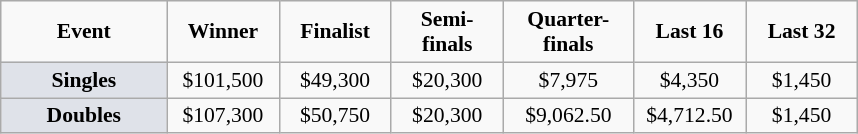<table class="wikitable" style="font-size:90%; text-align:center">
<tr>
<td width="104px"><strong>Event</strong></td>
<td width="68px"><strong>Winner</strong></td>
<td width="68px"><strong>Finalist</strong></td>
<td width="68px"><strong>Semi-finals</strong></td>
<td width="80px"><strong>Quarter-finals</strong></td>
<td width="68px"><strong>Last 16</strong></td>
<td width="68px"><strong>Last 32</strong></td>
</tr>
<tr>
<td bgcolor="#dfe2e9"><strong>Singles</strong></td>
<td>$101,500</td>
<td>$49,300</td>
<td>$20,300</td>
<td>$7,975</td>
<td>$4,350</td>
<td>$1,450</td>
</tr>
<tr>
<td bgcolor="#dfe2e9"><strong>Doubles</strong></td>
<td>$107,300</td>
<td>$50,750</td>
<td>$20,300</td>
<td>$9,062.50</td>
<td>$4,712.50</td>
<td>$1,450</td>
</tr>
</table>
